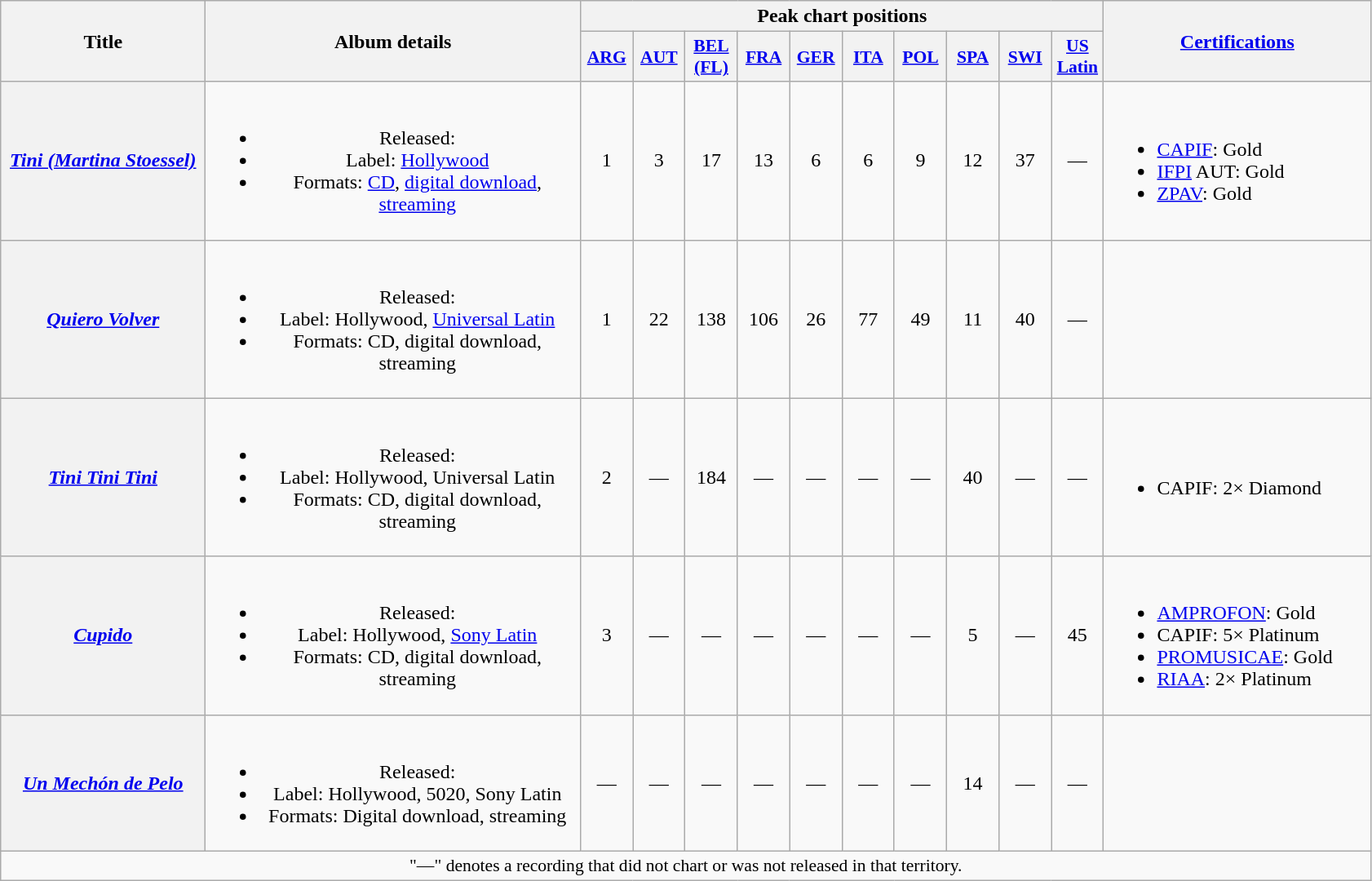<table class="wikitable plainrowheaders" style="text-align:center;">
<tr>
<th scope="col" rowspan="2" style="width:10em;">Title</th>
<th scope="col" rowspan="2" style="width:18.7em;">Album details</th>
<th scope="col" colspan="10">Peak chart positions</th>
<th scope="col" rowspan="2" style="width:13.2em;"><a href='#'>Certifications</a></th>
</tr>
<tr>
<th scope="col" style="width:2.5em;font-size:90%;"><a href='#'>ARG</a><br></th>
<th scope="col" style="width:2.5em;font-size:90%;"><a href='#'>AUT</a><br></th>
<th scope="col" style="width:2.5em;font-size:90%;"><a href='#'>BEL<br>(FL)</a><br></th>
<th scope="col" style="width:2.5em;font-size:90%;"><a href='#'>FRA</a><br></th>
<th scope="col" style="width:2.5em;font-size:90%;"><a href='#'>GER</a><br></th>
<th scope="col" style="width:2.5em;font-size:90%;"><a href='#'>ITA</a><br></th>
<th scope="col" style="width:2.5em;font-size:90%;"><a href='#'>POL</a><br></th>
<th scope="col" style="width:2.5em;font-size:90%;"><a href='#'>SPA</a><br></th>
<th scope="col" style="width:2.5em;font-size:90%;"><a href='#'>SWI</a><br></th>
<th scope="col" style="width:2.5em;font-size:90%;"><a href='#'>US<br>Latin</a><br></th>
</tr>
<tr>
<th scope="row"><em><a href='#'>Tini (Martina Stoessel)</a></em></th>
<td><br><ul><li>Released: </li><li>Label: <a href='#'>Hollywood</a></li><li>Formats: <a href='#'>CD</a>, <a href='#'>digital download</a>, <a href='#'>streaming</a></li></ul></td>
<td>1</td>
<td>3</td>
<td>17</td>
<td>13</td>
<td>6</td>
<td>6</td>
<td>9</td>
<td>12</td>
<td>37</td>
<td>—</td>
<td style="text-align:left;"><br><ul><li><a href='#'>CAPIF</a>: Gold</li><li><a href='#'>IFPI</a> AUT: Gold</li><li><a href='#'>ZPAV</a>: Gold</li></ul></td>
</tr>
<tr>
<th scope="row"><em><a href='#'>Quiero Volver</a></em></th>
<td><br><ul><li>Released: </li><li>Label: Hollywood, <a href='#'>Universal Latin</a></li><li>Formats: CD, digital download, streaming</li></ul></td>
<td>1</td>
<td>22</td>
<td>138</td>
<td>106</td>
<td>26</td>
<td>77</td>
<td>49</td>
<td>11</td>
<td>40</td>
<td>—</td>
<td style="text-align:left;"><br></td>
</tr>
<tr>
<th scope="row"><em><a href='#'>Tini Tini Tini</a></em></th>
<td><br><ul><li>Released: </li><li>Label: Hollywood, Universal Latin</li><li>Formats: CD, digital download, streaming</li></ul></td>
<td>2</td>
<td>—</td>
<td>184</td>
<td>—</td>
<td>—</td>
<td>—</td>
<td>—</td>
<td>40</td>
<td>—</td>
<td>—</td>
<td style="text-align:left;"><br><ul><li>CAPIF: 2× Diamond </li></ul></td>
</tr>
<tr>
<th scope="row"><em><a href='#'>Cupido</a></em></th>
<td><br><ul><li>Released: </li><li>Label: Hollywood, <a href='#'>Sony Latin</a></li><li>Formats: CD, digital download, streaming</li></ul></td>
<td>3</td>
<td>—</td>
<td>—</td>
<td>—</td>
<td>—</td>
<td>—</td>
<td>—</td>
<td>5</td>
<td>—</td>
<td>45</td>
<td style="text-align:left;"><br><ul><li><a href='#'>AMPROFON</a>: Gold</li><li>CAPIF: 5× Platinum</li><li><a href='#'>PROMUSICAE</a>: Gold</li><li><a href='#'>RIAA</a>: 2× Platinum </li></ul></td>
</tr>
<tr>
<th scope="row"><em><a href='#'>Un Mechón de Pelo</a></em></th>
<td><br><ul><li>Released: </li><li>Label: Hollywood, 5020, Sony Latin</li><li>Formats: Digital download, streaming</li></ul></td>
<td>—</td>
<td>—</td>
<td>—</td>
<td>—</td>
<td>—</td>
<td>—</td>
<td>—</td>
<td>14</td>
<td>—</td>
<td>—</td>
<td style="text-align:left;"></td>
</tr>
<tr>
<td colspan="14" style="font-size:90%">"—" denotes a recording that did not chart or was not released in that territory.</td>
</tr>
</table>
